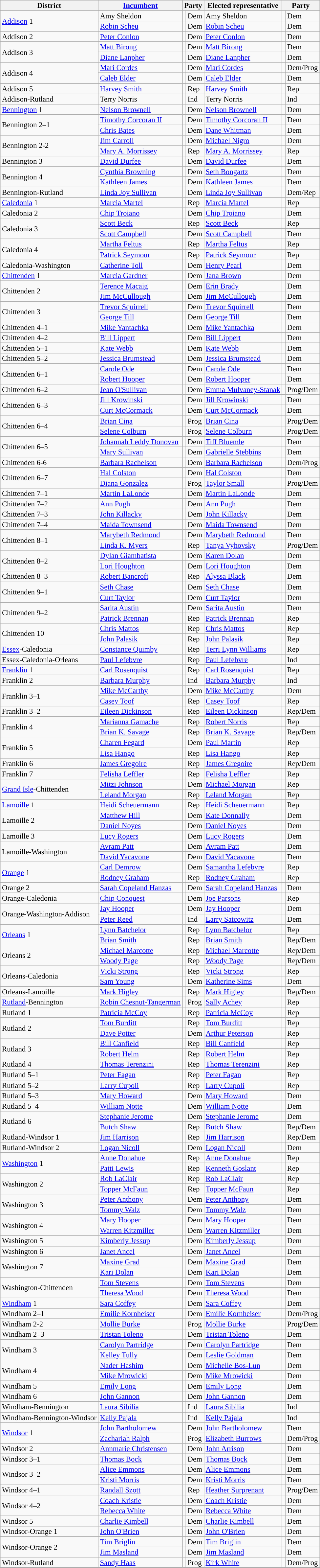<table class=wikitable style="font-size:95%;line-height:14px;">
<tr>
<th>District</th>
<th><a href='#'>Incumbent</a></th>
<th colspan=2>Party</th>
<th class="unsortable">Elected representative</th>
<th colspan=2>Party</th>
</tr>
<tr>
<td rowspan=2><a href='#'>Addison</a> 1</td>
<td>Amy Sheldon</td>
<td style="background:"></td>
<td>Dem</td>
<td>Amy Sheldon</td>
<td style="background:"></td>
<td>Dem</td>
</tr>
<tr>
<td><a href='#'>Robin Scheu</a></td>
<td style="background:"></td>
<td>Dem</td>
<td><a href='#'>Robin Scheu</a></td>
<td style="background:"></td>
<td>Dem</td>
</tr>
<tr>
<td>Addison 2</td>
<td><a href='#'>Peter Conlon</a></td>
<td style="background:"></td>
<td>Dem</td>
<td><a href='#'>Peter Conlon</a></td>
<td style="background:"></td>
<td>Dem</td>
</tr>
<tr>
<td rowspan=2>Addison 3</td>
<td><a href='#'>Matt Birong</a></td>
<td style="background:"></td>
<td>Dem</td>
<td><a href='#'>Matt Birong</a></td>
<td style="background:"></td>
<td>Dem</td>
</tr>
<tr>
<td><a href='#'>Diane Lanpher</a></td>
<td style="background:"></td>
<td>Dem</td>
<td><a href='#'>Diane Lanpher</a></td>
<td style="background:"></td>
<td>Dem</td>
</tr>
<tr>
<td rowspan=2>Addison 4</td>
<td><a href='#'>Mari Cordes</a></td>
<td style="background:"></td>
<td>Dem</td>
<td><a href='#'>Mari Cordes</a></td>
<td style="background:"></td>
<td>Dem/Prog</td>
</tr>
<tr>
<td><a href='#'>Caleb Elder</a></td>
<td style="background:"></td>
<td>Dem</td>
<td><a href='#'>Caleb Elder</a></td>
<td style="background:"></td>
<td>Dem</td>
</tr>
<tr>
<td>Addison 5</td>
<td><a href='#'>Harvey Smith</a></td>
<td style="background:"></td>
<td>Rep</td>
<td><a href='#'>Harvey Smith</a></td>
<td style="background:"></td>
<td>Rep</td>
</tr>
<tr>
<td>Addison-Rutland</td>
<td>Terry Norris</td>
<td style="background:"></td>
<td>Ind</td>
<td>Terry Norris</td>
<td style="background:"></td>
<td>Ind</td>
</tr>
<tr>
<td><a href='#'>Bennington</a> 1</td>
<td><a href='#'>Nelson Brownell</a></td>
<td style="background:"></td>
<td>Dem</td>
<td><a href='#'>Nelson Brownell</a></td>
<td style="background:"></td>
<td>Dem</td>
</tr>
<tr>
<td rowspan=2>Bennington 2–1</td>
<td><a href='#'>Timothy Corcoran II</a></td>
<td style="background:"></td>
<td>Dem</td>
<td><a href='#'>Timothy Corcoran II</a></td>
<td style="background:"></td>
<td>Dem</td>
</tr>
<tr>
<td><a href='#'>Chris Bates</a></td>
<td style="background:"></td>
<td>Dem</td>
<td><a href='#'>Dane Whitman</a></td>
<td style="background:"></td>
<td>Dem</td>
</tr>
<tr>
<td rowspan=2>Bennington 2-2</td>
<td><a href='#'>Jim Carroll</a></td>
<td style="background:"></td>
<td>Dem</td>
<td><a href='#'>Michael Nigro</a></td>
<td style="background:"></td>
<td>Dem</td>
</tr>
<tr>
<td><a href='#'>Mary A. Morrissey</a></td>
<td style="background:"></td>
<td>Rep</td>
<td><a href='#'>Mary A. Morrissey</a></td>
<td style="background:"></td>
<td>Rep</td>
</tr>
<tr>
<td>Bennington 3</td>
<td><a href='#'>David Durfee</a></td>
<td style="background:"></td>
<td>Dem</td>
<td><a href='#'>David Durfee</a></td>
<td style="background:"></td>
<td>Dem</td>
</tr>
<tr>
<td rowspan=2>Bennington 4</td>
<td><a href='#'>Cynthia Browning</a></td>
<td style="background:"></td>
<td>Dem</td>
<td><a href='#'>Seth Bongartz</a></td>
<td style="background:"></td>
<td>Dem</td>
</tr>
<tr>
<td><a href='#'>Kathleen James</a></td>
<td style="background:"></td>
<td>Dem</td>
<td><a href='#'>Kathleen James</a></td>
<td style="background:"></td>
<td>Dem</td>
</tr>
<tr>
<td>Bennington-Rutland</td>
<td><a href='#'>Linda Joy Sullivan</a></td>
<td style="background:"></td>
<td>Dem</td>
<td><a href='#'>Linda Joy Sullivan</a></td>
<td style="background:"></td>
<td>Dem/Rep</td>
</tr>
<tr>
<td><a href='#'>Caledonia</a> 1</td>
<td><a href='#'>Marcia Martel</a></td>
<td style="background:"></td>
<td>Rep</td>
<td><a href='#'>Marcia Martel</a></td>
<td style="background:"></td>
<td>Rep</td>
</tr>
<tr>
<td>Caledonia 2</td>
<td><a href='#'>Chip Troiano</a></td>
<td style="background:"></td>
<td>Dem</td>
<td><a href='#'>Chip Troiano</a></td>
<td style="background:"></td>
<td>Dem</td>
</tr>
<tr>
<td rowspan=2>Caledonia 3</td>
<td><a href='#'>Scott Beck</a></td>
<td style="background:"></td>
<td>Rep</td>
<td><a href='#'>Scott Beck</a></td>
<td style="background:"></td>
<td>Rep</td>
</tr>
<tr>
<td><a href='#'>Scott Campbell</a></td>
<td style="background:"></td>
<td>Dem</td>
<td><a href='#'>Scott Campbell</a></td>
<td style="background:"></td>
<td>Dem</td>
</tr>
<tr>
<td rowspan=2>Caledonia 4</td>
<td><a href='#'>Martha Feltus</a></td>
<td style="background:"></td>
<td>Rep</td>
<td><a href='#'>Martha Feltus</a></td>
<td style="background:"></td>
<td>Rep</td>
</tr>
<tr>
<td><a href='#'>Patrick Seymour</a></td>
<td style="background:"></td>
<td>Rep</td>
<td><a href='#'>Patrick Seymour</a></td>
<td style="background:"></td>
<td>Rep</td>
</tr>
<tr>
<td>Caledonia-Washington</td>
<td><a href='#'>Catherine Toll</a></td>
<td style="background:"></td>
<td>Dem</td>
<td><a href='#'>Henry Pearl</a></td>
<td style="background:"></td>
<td>Dem</td>
</tr>
<tr>
<td><a href='#'>Chittenden</a> 1</td>
<td><a href='#'>Marcia Gardner</a></td>
<td style="background:"></td>
<td>Dem</td>
<td><a href='#'>Jana Brown</a></td>
<td style="background:"></td>
<td>Dem</td>
</tr>
<tr>
<td rowspan=2>Chittenden 2</td>
<td><a href='#'>Terence Macaig</a></td>
<td style="background:"></td>
<td>Dem</td>
<td><a href='#'>Erin Brady</a></td>
<td style="background:"></td>
<td>Dem</td>
</tr>
<tr>
<td><a href='#'>Jim McCullough</a></td>
<td style="background:"></td>
<td>Dem</td>
<td><a href='#'>Jim McCullough</a></td>
<td style="background:"></td>
<td>Dem</td>
</tr>
<tr>
<td rowspan=2>Chittenden 3</td>
<td><a href='#'>Trevor Squirrell</a></td>
<td style="background:"></td>
<td>Dem</td>
<td><a href='#'>Trevor Squirrell</a></td>
<td style="background:"></td>
<td>Dem</td>
</tr>
<tr>
<td><a href='#'>George Till</a></td>
<td style="background:"></td>
<td>Dem</td>
<td><a href='#'>George Till</a></td>
<td style="background:"></td>
<td>Dem</td>
</tr>
<tr>
<td>Chittenden 4–1</td>
<td><a href='#'>Mike Yantachka</a></td>
<td style="background:"></td>
<td>Dem</td>
<td><a href='#'>Mike Yantachka</a></td>
<td style="background:"></td>
<td>Dem</td>
</tr>
<tr>
<td>Chittenden 4–2</td>
<td><a href='#'>Bill Lippert</a></td>
<td style="background:"></td>
<td>Dem</td>
<td><a href='#'>Bill Lippert</a></td>
<td style="background:"></td>
<td>Dem</td>
</tr>
<tr>
<td>Chittenden 5–1</td>
<td><a href='#'>Kate Webb</a></td>
<td style="background:"></td>
<td>Dem</td>
<td><a href='#'>Kate Webb</a></td>
<td style="background:"></td>
<td>Dem</td>
</tr>
<tr>
<td>Chittenden 5–2</td>
<td><a href='#'>Jessica Brumstead</a></td>
<td style="background:"></td>
<td>Dem</td>
<td><a href='#'>Jessica Brumstead</a></td>
<td style="background:"></td>
<td>Dem</td>
</tr>
<tr>
<td rowspan=2>Chittenden 6–1</td>
<td><a href='#'>Carole Ode</a></td>
<td style="background:"></td>
<td>Dem</td>
<td><a href='#'>Carole Ode</a></td>
<td style="background:"></td>
<td>Dem</td>
</tr>
<tr>
<td><a href='#'>Robert Hooper</a></td>
<td style="background:"></td>
<td>Dem</td>
<td><a href='#'>Robert Hooper</a></td>
<td style="background:"></td>
<td>Dem</td>
</tr>
<tr>
<td>Chittenden 6–2</td>
<td><a href='#'>Jean O'Sullivan</a></td>
<td style="background:"></td>
<td>Dem</td>
<td><a href='#'>Emma Mulvaney-Stanak</a></td>
<td style="background:"></td>
<td>Prog/Dem</td>
</tr>
<tr>
<td rowspan=2>Chittenden 6–3</td>
<td><a href='#'>Jill Krowinski</a></td>
<td style="background:"></td>
<td>Dem</td>
<td><a href='#'>Jill Krowinski</a></td>
<td style="background:"></td>
<td>Dem</td>
</tr>
<tr>
<td><a href='#'>Curt McCormack</a></td>
<td style="background:"></td>
<td>Dem</td>
<td><a href='#'>Curt McCormack</a></td>
<td style="background:"></td>
<td>Dem</td>
</tr>
<tr>
<td rowspan=2>Chittenden 6–4</td>
<td><a href='#'>Brian Cina</a></td>
<td style="background:"></td>
<td>Prog</td>
<td><a href='#'>Brian Cina</a></td>
<td style="background:"></td>
<td>Prog/Dem</td>
</tr>
<tr>
<td><a href='#'>Selene Colburn</a></td>
<td style="background:"></td>
<td>Prog</td>
<td><a href='#'>Selene Colburn</a></td>
<td style="background:"></td>
<td>Prog/Dem</td>
</tr>
<tr>
<td rowspan=2>Chittenden 6–5</td>
<td><a href='#'>Johannah Leddy Donovan</a></td>
<td style="background:"></td>
<td>Dem</td>
<td><a href='#'>Tiff Bluemle</a></td>
<td style="background:"></td>
<td>Dem</td>
</tr>
<tr>
<td><a href='#'>Mary Sullivan</a></td>
<td style="background:"></td>
<td>Dem</td>
<td><a href='#'>Gabrielle Stebbins</a></td>
<td style="background:"></td>
<td>Dem</td>
</tr>
<tr>
<td>Chittenden 6-6</td>
<td><a href='#'>Barbara Rachelson</a></td>
<td style="background:"></td>
<td>Dem</td>
<td><a href='#'>Barbara Rachelson</a></td>
<td style="background:"></td>
<td>Dem/Prog</td>
</tr>
<tr>
<td rowspan=2>Chittenden 6–7</td>
<td><a href='#'>Hal Colston</a></td>
<td style="background:"></td>
<td>Dem</td>
<td><a href='#'>Hal Colston</a></td>
<td style="background:"></td>
<td>Dem</td>
</tr>
<tr>
<td><a href='#'>Diana Gonzalez</a></td>
<td style="background:"></td>
<td>Prog</td>
<td><a href='#'>Taylor Small</a></td>
<td style="background:"></td>
<td>Prog/Dem</td>
</tr>
<tr>
<td>Chittenden 7–1</td>
<td><a href='#'>Martin LaLonde</a></td>
<td style="background:"></td>
<td>Dem</td>
<td><a href='#'>Martin LaLonde</a></td>
<td style="background:"></td>
<td>Dem</td>
</tr>
<tr>
<td>Chittenden 7–2</td>
<td><a href='#'>Ann Pugh</a></td>
<td style="background:"></td>
<td>Dem</td>
<td><a href='#'>Ann Pugh</a></td>
<td style="background:"></td>
<td>Dem</td>
</tr>
<tr>
<td>Chittenden 7–3</td>
<td><a href='#'>John Killacky</a></td>
<td style="background:"></td>
<td>Dem</td>
<td><a href='#'>John Killacky</a></td>
<td style="background:"></td>
<td>Dem</td>
</tr>
<tr>
<td>Chittenden 7–4</td>
<td><a href='#'>Maida Townsend</a></td>
<td style="background:"></td>
<td>Dem</td>
<td><a href='#'>Maida Townsend</a></td>
<td style="background:"></td>
<td>Dem</td>
</tr>
<tr>
<td rowspan=2>Chittenden 8–1</td>
<td><a href='#'>Marybeth Redmond</a></td>
<td style="background:"></td>
<td>Dem</td>
<td><a href='#'>Marybeth Redmond</a></td>
<td style="background:"></td>
<td>Dem</td>
</tr>
<tr>
<td><a href='#'>Linda K. Myers</a></td>
<td style="background:"></td>
<td>Rep</td>
<td><a href='#'>Tanya Vyhovsky</a></td>
<td style="background:"></td>
<td>Prog/Dem</td>
</tr>
<tr>
<td rowspan=2>Chittenden 8–2</td>
<td><a href='#'>Dylan Giambatista</a></td>
<td style="background:"></td>
<td>Dem</td>
<td><a href='#'>Karen Dolan</a></td>
<td style="background:"></td>
<td>Dem</td>
</tr>
<tr>
<td><a href='#'>Lori Houghton</a></td>
<td style="background:"></td>
<td>Dem</td>
<td><a href='#'>Lori Houghton</a></td>
<td style="background:"></td>
<td>Dem</td>
</tr>
<tr>
<td>Chittenden 8–3</td>
<td><a href='#'>Robert Bancroft</a></td>
<td style="background:"></td>
<td>Rep</td>
<td><a href='#'>Alyssa Black</a></td>
<td style="background:"></td>
<td>Dem</td>
</tr>
<tr>
<td rowspan=2>Chittenden 9–1</td>
<td><a href='#'>Seth Chase</a></td>
<td style="background:"></td>
<td>Dem</td>
<td><a href='#'>Seth Chase</a></td>
<td style="background:"></td>
<td>Dem</td>
</tr>
<tr>
<td><a href='#'>Curt Taylor</a></td>
<td style="background:"></td>
<td>Dem</td>
<td><a href='#'>Curt Taylor</a></td>
<td style="background:"></td>
<td>Dem</td>
</tr>
<tr>
<td rowspan=2>Chittenden 9–2</td>
<td><a href='#'>Sarita Austin</a></td>
<td style="background:"></td>
<td>Dem</td>
<td><a href='#'>Sarita Austin</a></td>
<td style="background:"></td>
<td>Dem</td>
</tr>
<tr>
<td><a href='#'>Patrick Brennan</a></td>
<td style="background:"></td>
<td>Rep</td>
<td><a href='#'>Patrick Brennan</a></td>
<td style="background:"></td>
<td>Rep</td>
</tr>
<tr>
<td rowspan=2>Chittenden 10</td>
<td><a href='#'>Chris Mattos</a></td>
<td style="background:"></td>
<td>Rep</td>
<td><a href='#'>Chris Mattos</a></td>
<td style="background:"></td>
<td>Rep</td>
</tr>
<tr>
<td><a href='#'>John Palasik</a></td>
<td style="background:"></td>
<td>Rep</td>
<td><a href='#'>John Palasik</a></td>
<td style="background:"></td>
<td>Rep</td>
</tr>
<tr>
<td><a href='#'>Essex</a>-Caledonia</td>
<td><a href='#'>Constance Quimby</a></td>
<td style="background:"></td>
<td>Rep</td>
<td><a href='#'>Terri Lynn Williams</a></td>
<td style="background:"></td>
<td>Rep</td>
</tr>
<tr>
<td>Essex-Caledonia-Orleans</td>
<td><a href='#'>Paul Lefebvre</a></td>
<td style="background:"></td>
<td>Rep</td>
<td><a href='#'>Paul Lefebvre</a></td>
<td style="background:"></td>
<td>Ind</td>
</tr>
<tr>
<td><a href='#'>Franklin</a> 1</td>
<td><a href='#'>Carl Rosenquist</a></td>
<td style="background:"></td>
<td>Rep</td>
<td><a href='#'>Carl Rosenquist</a></td>
<td style="background:"></td>
<td>Rep</td>
</tr>
<tr>
<td>Franklin 2</td>
<td><a href='#'>Barbara Murphy</a></td>
<td style="background:"></td>
<td>Ind</td>
<td><a href='#'>Barbara Murphy</a></td>
<td style="background:"></td>
<td>Ind</td>
</tr>
<tr>
<td rowspan=2>Franklin 3–1</td>
<td><a href='#'>Mike McCarthy</a></td>
<td style="background:"></td>
<td>Dem</td>
<td><a href='#'>Mike McCarthy</a></td>
<td style="background:"></td>
<td>Dem</td>
</tr>
<tr>
<td><a href='#'>Casey Toof</a></td>
<td style="background:"></td>
<td>Rep</td>
<td><a href='#'>Casey Toof</a></td>
<td style="background:"></td>
<td>Rep</td>
</tr>
<tr>
<td>Franklin 3–2</td>
<td><a href='#'>Eileen Dickinson</a></td>
<td style="background:"></td>
<td>Rep</td>
<td><a href='#'>Eileen Dickinson</a></td>
<td style="background:"></td>
<td>Rep/Dem</td>
</tr>
<tr>
<td rowspan=2>Franklin 4</td>
<td><a href='#'>Marianna Gamache</a></td>
<td style="background:"></td>
<td>Rep</td>
<td><a href='#'>Robert Norris</a></td>
<td style="background:"></td>
<td>Rep</td>
</tr>
<tr>
<td><a href='#'>Brian K. Savage</a></td>
<td style="background:"></td>
<td>Rep</td>
<td><a href='#'>Brian K. Savage</a></td>
<td style="background:"></td>
<td>Rep/Dem</td>
</tr>
<tr>
<td rowspan=2>Franklin 5</td>
<td><a href='#'>Charen Fegard</a></td>
<td style="background:"></td>
<td>Dem</td>
<td><a href='#'>Paul Martin</a></td>
<td style="background:"></td>
<td>Rep</td>
</tr>
<tr>
<td><a href='#'>Lisa Hango</a></td>
<td style="background:"></td>
<td>Rep</td>
<td><a href='#'>Lisa Hango</a></td>
<td style="background:"></td>
<td>Rep</td>
</tr>
<tr>
<td>Franklin 6</td>
<td><a href='#'>James Gregoire</a></td>
<td style="background:"></td>
<td>Rep</td>
<td><a href='#'>James Gregoire</a></td>
<td style="background:"></td>
<td>Rep/Dem</td>
</tr>
<tr>
<td>Franklin 7</td>
<td><a href='#'>Felisha Leffler</a></td>
<td style="background:"></td>
<td>Rep</td>
<td><a href='#'>Felisha Leffler</a></td>
<td style="background:"></td>
<td>Rep</td>
</tr>
<tr>
<td rowspan=2><a href='#'>Grand Isle</a>-Chittenden</td>
<td><a href='#'>Mitzi Johnson</a></td>
<td style="background:"></td>
<td>Dem</td>
<td><a href='#'>Michael Morgan</a></td>
<td style="background:"></td>
<td>Rep</td>
</tr>
<tr>
<td><a href='#'>Leland Morgan</a></td>
<td style="background:"></td>
<td>Rep</td>
<td><a href='#'>Leland Morgan</a></td>
<td style="background:"></td>
<td>Rep</td>
</tr>
<tr>
<td><a href='#'>Lamoille</a> 1</td>
<td><a href='#'>Heidi Scheuermann</a></td>
<td style="background:"></td>
<td>Rep</td>
<td><a href='#'>Heidi Scheuermann</a></td>
<td style="background:"></td>
<td>Rep</td>
</tr>
<tr>
<td rowspan=2>Lamoille 2</td>
<td><a href='#'>Matthew Hill</a></td>
<td style="background:"></td>
<td>Dem</td>
<td><a href='#'>Kate Donnally</a></td>
<td style="background:"></td>
<td>Dem</td>
</tr>
<tr>
<td><a href='#'>Daniel Noyes</a></td>
<td style="background:"></td>
<td>Dem</td>
<td><a href='#'>Daniel Noyes</a></td>
<td style="background:"></td>
<td>Dem</td>
</tr>
<tr>
<td>Lamoille 3</td>
<td><a href='#'>Lucy Rogers</a></td>
<td style="background:"></td>
<td>Dem</td>
<td><a href='#'>Lucy Rogers</a></td>
<td style="background:"></td>
<td>Dem</td>
</tr>
<tr>
<td rowspan=2>Lamoille-Washington</td>
<td><a href='#'>Avram Patt</a></td>
<td style="background:"></td>
<td>Dem</td>
<td><a href='#'>Avram Patt</a></td>
<td style="background:"></td>
<td>Dem</td>
</tr>
<tr>
<td><a href='#'>David Yacavone</a></td>
<td style="background:"></td>
<td>Dem</td>
<td><a href='#'>David Yacavone</a></td>
<td style="background:"></td>
<td>Dem</td>
</tr>
<tr>
<td rowspan=2><a href='#'>Orange</a> 1</td>
<td><a href='#'>Carl Demrow</a></td>
<td style="background:"></td>
<td>Dem</td>
<td><a href='#'>Samantha Lefebvre</a></td>
<td style="background:"></td>
<td>Rep</td>
</tr>
<tr>
<td><a href='#'>Rodney Graham</a></td>
<td style="background:"></td>
<td>Rep</td>
<td><a href='#'>Rodney Graham</a></td>
<td style="background:"></td>
<td>Rep</td>
</tr>
<tr>
<td>Orange 2</td>
<td><a href='#'>Sarah Copeland Hanzas</a></td>
<td style="background:"></td>
<td>Dem</td>
<td><a href='#'>Sarah Copeland Hanzas</a></td>
<td style="background:"></td>
<td>Dem</td>
</tr>
<tr>
<td>Orange-Caledonia</td>
<td><a href='#'>Chip Conquest</a></td>
<td style="background:"></td>
<td>Dem</td>
<td><a href='#'>Joe Parsons</a></td>
<td style="background:"></td>
<td>Rep</td>
</tr>
<tr>
<td rowspan=2>Orange-Washington-Addison</td>
<td><a href='#'>Jay Hooper</a></td>
<td style="background:"></td>
<td>Dem</td>
<td><a href='#'>Jay Hooper</a></td>
<td style="background:"></td>
<td>Dem</td>
</tr>
<tr>
<td><a href='#'>Peter Reed</a></td>
<td style="background:"></td>
<td>Ind</td>
<td><a href='#'>Larry Satcowitz</a></td>
<td style="background:"></td>
<td>Dem</td>
</tr>
<tr>
<td rowspan=2><a href='#'>Orleans</a> 1</td>
<td><a href='#'>Lynn Batchelor</a></td>
<td style="background:"></td>
<td>Rep</td>
<td><a href='#'>Lynn Batchelor</a></td>
<td style="background:"></td>
<td>Rep</td>
</tr>
<tr>
<td><a href='#'>Brian Smith</a></td>
<td style="background:"></td>
<td>Rep</td>
<td><a href='#'>Brian Smith</a></td>
<td style="background:"></td>
<td>Rep/Dem</td>
</tr>
<tr>
<td rowspan=2>Orleans 2</td>
<td><a href='#'>Michael Marcotte</a></td>
<td style="background:"></td>
<td>Rep</td>
<td><a href='#'>Michael Marcotte</a></td>
<td style="background:"></td>
<td>Rep/Dem</td>
</tr>
<tr>
<td><a href='#'>Woody Page</a></td>
<td style="background:"></td>
<td>Rep</td>
<td><a href='#'>Woody Page</a></td>
<td style="background:"></td>
<td>Rep/Dem</td>
</tr>
<tr>
<td rowspan=2>Orleans-Caledonia</td>
<td><a href='#'>Vicki Strong</a></td>
<td style="background:"></td>
<td>Rep</td>
<td><a href='#'>Vicki Strong</a></td>
<td style="background:"></td>
<td>Rep</td>
</tr>
<tr>
<td><a href='#'>Sam Young</a></td>
<td style="background:"></td>
<td>Dem</td>
<td><a href='#'>Katherine Sims</a></td>
<td style="background:"></td>
<td>Dem</td>
</tr>
<tr>
<td>Orleans-Lamoille</td>
<td><a href='#'>Mark Higley</a></td>
<td style="background:"></td>
<td>Rep</td>
<td><a href='#'>Mark Higley</a></td>
<td style="background:"></td>
<td>Rep/Dem</td>
</tr>
<tr>
<td><a href='#'>Rutland</a>-Bennington</td>
<td><a href='#'>Robin Chesnut-Tangerman</a></td>
<td style="background:"></td>
<td>Prog</td>
<td><a href='#'>Sally Achey</a></td>
<td style="background:"></td>
<td>Rep</td>
</tr>
<tr>
<td>Rutland 1</td>
<td><a href='#'>Patricia McCoy</a></td>
<td style="background:"></td>
<td>Rep</td>
<td><a href='#'>Patricia McCoy</a></td>
<td style="background:"></td>
<td>Rep</td>
</tr>
<tr>
<td rowspan=2>Rutland 2</td>
<td><a href='#'>Tom Burditt</a></td>
<td style="background:"></td>
<td>Rep</td>
<td><a href='#'>Tom Burditt</a></td>
<td style="background:"></td>
<td>Rep</td>
</tr>
<tr>
<td><a href='#'>Dave Potter</a></td>
<td style="background:"></td>
<td>Dem</td>
<td><a href='#'>Arthur Peterson</a></td>
<td style="background:"></td>
<td>Rep</td>
</tr>
<tr>
<td rowspan=2>Rutland 3</td>
<td><a href='#'>Bill Canfield</a></td>
<td style="background:"></td>
<td>Rep</td>
<td><a href='#'>Bill Canfield</a></td>
<td style="background:"></td>
<td>Rep</td>
</tr>
<tr>
<td><a href='#'>Robert Helm</a></td>
<td style="background:"></td>
<td>Rep</td>
<td><a href='#'>Robert Helm</a></td>
<td style="background:"></td>
<td>Rep</td>
</tr>
<tr>
<td>Rutland 4</td>
<td><a href='#'>Thomas Terenzini</a></td>
<td style="background:"></td>
<td>Rep</td>
<td><a href='#'>Thomas Terenzini</a></td>
<td style="background:"></td>
<td>Rep</td>
</tr>
<tr>
<td>Rutland 5–1</td>
<td><a href='#'>Peter Fagan</a></td>
<td style="background:"></td>
<td>Rep</td>
<td><a href='#'>Peter Fagan</a></td>
<td style="background:"></td>
<td>Rep</td>
</tr>
<tr>
<td>Rutland 5–2</td>
<td><a href='#'>Larry Cupoli</a></td>
<td style="background:"></td>
<td>Rep</td>
<td><a href='#'>Larry Cupoli</a></td>
<td style="background:"></td>
<td>Rep</td>
</tr>
<tr>
<td>Rutland 5–3</td>
<td><a href='#'>Mary Howard</a></td>
<td style="background:"></td>
<td>Dem</td>
<td><a href='#'>Mary Howard</a></td>
<td style="background:"></td>
<td>Dem</td>
</tr>
<tr>
<td>Rutland 5–4</td>
<td><a href='#'>William Notte</a></td>
<td style="background:"></td>
<td>Dem</td>
<td><a href='#'>William Notte</a></td>
<td style="background:"></td>
<td>Dem</td>
</tr>
<tr>
<td rowspan=2>Rutland 6</td>
<td><a href='#'>Stephanie Jerome</a></td>
<td style="background:"></td>
<td>Dem</td>
<td><a href='#'>Stephanie Jerome</a></td>
<td style="background:"></td>
<td>Dem</td>
</tr>
<tr>
<td><a href='#'>Butch Shaw</a></td>
<td style="background:"></td>
<td>Rep</td>
<td><a href='#'>Butch Shaw</a></td>
<td style="background:"></td>
<td>Rep/Dem</td>
</tr>
<tr>
<td>Rutland-Windsor 1</td>
<td><a href='#'>Jim Harrison</a></td>
<td style="background:"></td>
<td>Rep</td>
<td><a href='#'>Jim Harrison</a></td>
<td style="background:"></td>
<td>Rep/Dem</td>
</tr>
<tr>
<td>Rutland-Windsor 2</td>
<td><a href='#'>Logan Nicoll</a></td>
<td style="background:"></td>
<td>Dem</td>
<td><a href='#'>Logan Nicoll</a></td>
<td style="background:"></td>
<td>Dem</td>
</tr>
<tr>
<td rowspan=2><a href='#'>Washington</a> 1</td>
<td><a href='#'>Anne Donahue</a></td>
<td style="background:"></td>
<td>Rep</td>
<td><a href='#'>Anne Donahue</a></td>
<td style="background:"></td>
<td>Rep</td>
</tr>
<tr>
<td><a href='#'>Patti Lewis</a></td>
<td style="background:"></td>
<td>Rep</td>
<td><a href='#'>Kenneth Goslant</a></td>
<td style="background:"></td>
<td>Rep</td>
</tr>
<tr>
<td rowspan=2>Washington 2</td>
<td><a href='#'>Rob LaClair</a></td>
<td style="background:"></td>
<td>Rep</td>
<td><a href='#'>Rob LaClair</a></td>
<td style="background:"></td>
<td>Rep</td>
</tr>
<tr>
<td><a href='#'>Topper McFaun</a></td>
<td style="background:"></td>
<td>Rep</td>
<td><a href='#'>Topper McFaun</a></td>
<td style="background:"></td>
<td>Rep</td>
</tr>
<tr>
<td rowspan=2>Washington 3</td>
<td><a href='#'>Peter Anthony</a></td>
<td style="background:"></td>
<td>Dem</td>
<td><a href='#'>Peter Anthony</a></td>
<td style="background:"></td>
<td>Dem</td>
</tr>
<tr>
<td><a href='#'>Tommy Walz</a></td>
<td style="background:"></td>
<td>Dem</td>
<td><a href='#'>Tommy Walz</a></td>
<td style="background:"></td>
<td>Dem</td>
</tr>
<tr>
<td rowspan=2>Washington 4</td>
<td><a href='#'>Mary Hooper</a></td>
<td style="background:"></td>
<td>Dem</td>
<td><a href='#'>Mary Hooper</a></td>
<td style="background:"></td>
<td>Dem</td>
</tr>
<tr>
<td><a href='#'>Warren Kitzmiller</a></td>
<td style="background:"></td>
<td>Dem</td>
<td><a href='#'>Warren Kitzmiller</a></td>
<td style="background:"></td>
<td>Dem</td>
</tr>
<tr>
<td>Washington 5</td>
<td><a href='#'>Kimberly Jessup</a></td>
<td style="background:"></td>
<td>Dem</td>
<td><a href='#'>Kimberly Jessup</a></td>
<td style="background:"></td>
<td>Dem</td>
</tr>
<tr>
<td>Washington 6</td>
<td><a href='#'>Janet Ancel</a></td>
<td style="background:"></td>
<td>Dem</td>
<td><a href='#'>Janet Ancel</a></td>
<td style="background:"></td>
<td>Dem</td>
</tr>
<tr>
<td rowspan=2>Washington 7</td>
<td><a href='#'>Maxine Grad</a></td>
<td style="background:"></td>
<td>Dem</td>
<td><a href='#'>Maxine Grad</a></td>
<td style="background:"></td>
<td>Dem</td>
</tr>
<tr>
<td><a href='#'>Kari Dolan</a></td>
<td style="background:"></td>
<td>Dem</td>
<td><a href='#'>Kari Dolan</a></td>
<td style="background:"></td>
<td>Dem</td>
</tr>
<tr>
<td rowspan=2>Washington-Chittenden</td>
<td><a href='#'>Tom Stevens</a></td>
<td style="background:"></td>
<td>Dem</td>
<td><a href='#'>Tom Stevens</a></td>
<td style="background:"></td>
<td>Dem</td>
</tr>
<tr>
<td><a href='#'>Theresa Wood</a></td>
<td style="background:"></td>
<td>Dem</td>
<td><a href='#'>Theresa Wood</a></td>
<td style="background:"></td>
<td>Dem</td>
</tr>
<tr>
<td><a href='#'>Windham</a> 1</td>
<td><a href='#'>Sara Coffey</a></td>
<td style="background:"></td>
<td>Dem</td>
<td><a href='#'>Sara Coffey</a></td>
<td style="background:"></td>
<td>Dem</td>
</tr>
<tr>
<td>Windham 2–1</td>
<td><a href='#'>Emilie Kornheiser</a></td>
<td style="background:"></td>
<td>Dem</td>
<td><a href='#'>Emilie Kornheiser</a></td>
<td style="background:"></td>
<td>Dem/Prog</td>
</tr>
<tr>
<td>Windham 2-2</td>
<td><a href='#'>Mollie Burke</a></td>
<td style="background:"></td>
<td>Prog</td>
<td><a href='#'>Mollie Burke</a></td>
<td style="background:"></td>
<td>Prog/Dem</td>
</tr>
<tr>
<td>Windham 2–3</td>
<td><a href='#'>Tristan Toleno</a></td>
<td style="background:"></td>
<td>Dem</td>
<td><a href='#'>Tristan Toleno</a></td>
<td style="background:"></td>
<td>Dem</td>
</tr>
<tr>
<td rowspan=2>Windham 3</td>
<td><a href='#'>Carolyn Partridge</a></td>
<td style="background:"></td>
<td>Dem</td>
<td><a href='#'>Carolyn Partridge</a></td>
<td style="background:"></td>
<td>Dem</td>
</tr>
<tr>
<td><a href='#'>Kelley Tully</a></td>
<td style="background:"></td>
<td>Dem</td>
<td><a href='#'>Leslie Goldman</a></td>
<td style="background:"></td>
<td>Dem</td>
</tr>
<tr>
<td rowspan=2>Windham 4</td>
<td><a href='#'>Nader Hashim</a></td>
<td style="background:"></td>
<td>Dem</td>
<td><a href='#'>Michelle Bos-Lun</a></td>
<td style="background:"></td>
<td>Dem</td>
</tr>
<tr>
<td><a href='#'>Mike Mrowicki</a></td>
<td style="background:"></td>
<td>Dem</td>
<td><a href='#'>Mike Mrowicki</a></td>
<td style="background:"></td>
<td>Dem</td>
</tr>
<tr>
<td>Windham 5</td>
<td><a href='#'>Emily Long</a></td>
<td style="background:"></td>
<td>Dem</td>
<td><a href='#'>Emily Long</a></td>
<td style="background:"></td>
<td>Dem</td>
</tr>
<tr>
<td>Windham 6</td>
<td><a href='#'>John Gannon</a></td>
<td style="background:"></td>
<td>Dem</td>
<td><a href='#'>John Gannon</a></td>
<td style="background:"></td>
<td>Dem</td>
</tr>
<tr>
<td>Windham-Bennington</td>
<td><a href='#'>Laura Sibilia</a></td>
<td style="background:"></td>
<td>Ind</td>
<td><a href='#'>Laura Sibilia</a></td>
<td style="background:"></td>
<td>Ind</td>
</tr>
<tr>
<td>Windham-Bennington-Windsor</td>
<td><a href='#'>Kelly Pajala</a></td>
<td style="background:"></td>
<td>Ind</td>
<td><a href='#'>Kelly Pajala</a></td>
<td style="background:"></td>
<td>Ind</td>
</tr>
<tr>
<td rowspan=2><a href='#'>Windsor</a> 1</td>
<td><a href='#'>John Bartholomew</a></td>
<td style="background:"></td>
<td>Dem</td>
<td><a href='#'>John Bartholomew</a></td>
<td style="background:"></td>
<td>Dem</td>
</tr>
<tr>
<td><a href='#'>Zachariah Ralph</a></td>
<td style="background:"></td>
<td>Prog</td>
<td><a href='#'>Elizabeth Burrows</a></td>
<td style="background:"></td>
<td>Dem/Prog</td>
</tr>
<tr>
<td>Windsor 2</td>
<td><a href='#'>Annmarie Christensen</a></td>
<td style="background:"></td>
<td>Dem</td>
<td><a href='#'>John Arrison</a></td>
<td style="background:"></td>
<td>Dem</td>
</tr>
<tr>
<td>Windsor 3–1</td>
<td><a href='#'>Thomas Bock</a></td>
<td style="background:"></td>
<td>Dem</td>
<td><a href='#'>Thomas Bock</a></td>
<td style="background:"></td>
<td>Dem</td>
</tr>
<tr>
<td rowspan=2>Windsor 3–2</td>
<td><a href='#'>Alice Emmons</a></td>
<td style="background:"></td>
<td>Dem</td>
<td><a href='#'>Alice Emmons</a></td>
<td style="background:"></td>
<td>Dem</td>
</tr>
<tr>
<td><a href='#'>Kristi Morris</a></td>
<td style="background:"></td>
<td>Dem</td>
<td><a href='#'>Kristi Morris</a></td>
<td style="background:"></td>
<td>Dem</td>
</tr>
<tr>
<td>Windsor 4–1</td>
<td><a href='#'>Randall Szott</a></td>
<td style="background:"></td>
<td>Rep</td>
<td><a href='#'>Heather Surprenant</a></td>
<td style="background:"></td>
<td>Prog/Dem</td>
</tr>
<tr>
<td rowspan=2>Windsor 4–2</td>
<td><a href='#'>Coach Kristie</a></td>
<td style="background:"></td>
<td>Dem</td>
<td><a href='#'>Coach Kristie</a></td>
<td style="background:"></td>
<td>Dem</td>
</tr>
<tr>
<td><a href='#'>Rebecca White</a></td>
<td style="background:"></td>
<td>Dem</td>
<td><a href='#'>Rebecca White</a></td>
<td style="background:"></td>
<td>Dem</td>
</tr>
<tr>
<td>Windsor 5</td>
<td><a href='#'>Charlie Kimbell</a></td>
<td style="background:"></td>
<td>Dem</td>
<td><a href='#'>Charlie Kimbell</a></td>
<td style="background:"></td>
<td>Dem</td>
</tr>
<tr>
<td>Windsor-Orange 1</td>
<td><a href='#'>John O'Brien</a></td>
<td style="background:"></td>
<td>Dem</td>
<td><a href='#'>John O'Brien</a></td>
<td style="background:"></td>
<td>Dem</td>
</tr>
<tr>
<td rowspan=2>Windsor-Orange 2</td>
<td><a href='#'>Tim Briglin</a></td>
<td style="background:"></td>
<td>Dem</td>
<td><a href='#'>Tim Briglin</a></td>
<td style="background:"></td>
<td>Dem</td>
</tr>
<tr>
<td><a href='#'>Jim Masland</a></td>
<td style="background:"></td>
<td>Dem</td>
<td><a href='#'>Jim Masland</a></td>
<td style="background:"></td>
<td>Dem</td>
</tr>
<tr>
<td>Windsor-Rutland</td>
<td><a href='#'>Sandy Haas</a></td>
<td style="background:"></td>
<td>Prog</td>
<td><a href='#'>Kirk White</a></td>
<td style="background:"></td>
<td>Dem/Prog</td>
</tr>
</table>
